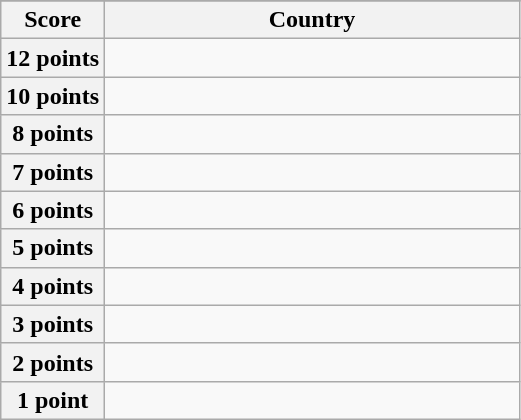<table class="wikitable">
<tr>
</tr>
<tr>
<th scope="col" width="20%">Score</th>
<th scope="col">Country</th>
</tr>
<tr>
<th scope="row">12 points</th>
<td></td>
</tr>
<tr>
<th scope="row">10 points</th>
<td></td>
</tr>
<tr>
<th scope="row">8 points</th>
<td></td>
</tr>
<tr>
<th scope="row">7 points</th>
<td></td>
</tr>
<tr>
<th scope="row">6 points</th>
<td></td>
</tr>
<tr>
<th scope="row">5 points</th>
<td></td>
</tr>
<tr>
<th scope="row">4 points</th>
<td></td>
</tr>
<tr>
<th scope="row">3 points</th>
<td></td>
</tr>
<tr>
<th scope="row">2 points</th>
<td></td>
</tr>
<tr>
<th scope="row">1 point</th>
<td></td>
</tr>
</table>
